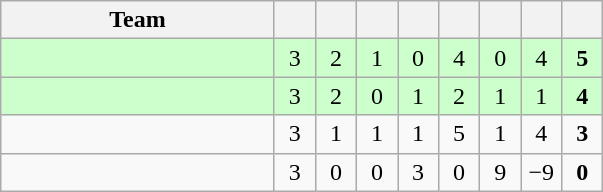<table class="wikitable" style="text-align:center">
<tr>
<th width=175>Team</th>
<th width=20></th>
<th width=20></th>
<th width=20></th>
<th width=20></th>
<th width=20></th>
<th width=20></th>
<th width=20></th>
<th width=20></th>
</tr>
<tr align=center bgcolor=#ccffcc>
<td align=left></td>
<td>3</td>
<td>2</td>
<td>1</td>
<td>0</td>
<td>4</td>
<td>0</td>
<td>4</td>
<td><strong>5</strong></td>
</tr>
<tr align=center bgcolor=#ccffcc>
<td align=left></td>
<td>3</td>
<td>2</td>
<td>0</td>
<td>1</td>
<td>2</td>
<td>1</td>
<td>1</td>
<td><strong>4</strong></td>
</tr>
<tr>
<td align=left></td>
<td>3</td>
<td>1</td>
<td>1</td>
<td>1</td>
<td>5</td>
<td>1</td>
<td>4</td>
<td><strong>3</strong></td>
</tr>
<tr>
<td align=left></td>
<td>3</td>
<td>0</td>
<td>0</td>
<td>3</td>
<td>0</td>
<td>9</td>
<td>−9</td>
<td><strong>0</strong></td>
</tr>
</table>
